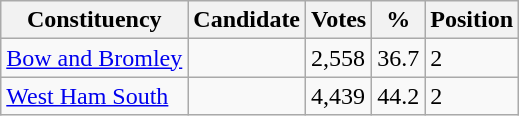<table class="wikitable sortable">
<tr>
<th>Constituency</th>
<th>Candidate</th>
<th>Votes</th>
<th>%</th>
<th>Position</th>
</tr>
<tr>
<td><a href='#'>Bow and Bromley</a></td>
<td></td>
<td>2,558</td>
<td>36.7</td>
<td>2</td>
</tr>
<tr>
<td><a href='#'>West Ham South</a></td>
<td></td>
<td>4,439</td>
<td>44.2</td>
<td>2</td>
</tr>
</table>
